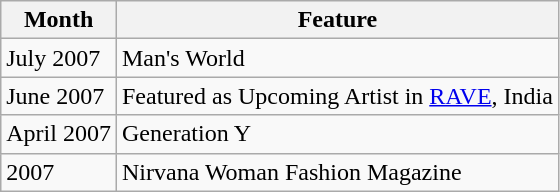<table class="wikitable" border="1">
<tr>
<th>Month</th>
<th>Feature</th>
</tr>
<tr>
<td>July 2007</td>
<td>Man's World</td>
</tr>
<tr>
<td>June 2007</td>
<td>Featured as Upcoming Artist in <a href='#'>RAVE</a>, India</td>
</tr>
<tr>
<td>April 2007</td>
<td>Generation Y</td>
</tr>
<tr>
<td>2007</td>
<td>Nirvana Woman Fashion Magazine</td>
</tr>
</table>
